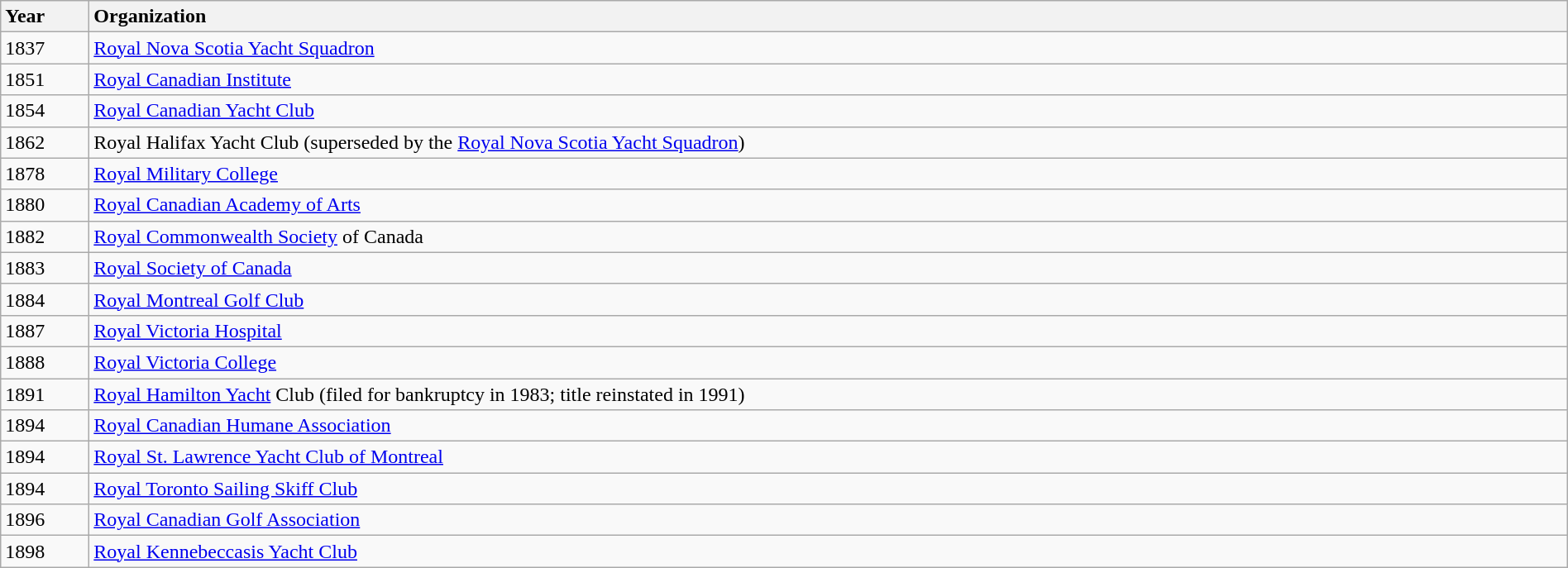<table class="wikitable" style="width:100%">
<tr>
<th style="width:4em;text-align:left">Year</th>
<th style="text-align:left">Organization</th>
</tr>
<tr>
<td>1837</td>
<td><a href='#'>Royal Nova Scotia Yacht Squadron</a></td>
</tr>
<tr>
<td>1851</td>
<td><a href='#'>Royal Canadian Institute</a></td>
</tr>
<tr>
<td>1854</td>
<td><a href='#'>Royal Canadian Yacht Club</a></td>
</tr>
<tr>
<td>1862</td>
<td>Royal Halifax Yacht Club (superseded by the <a href='#'>Royal Nova Scotia Yacht Squadron</a>)</td>
</tr>
<tr>
<td>1878</td>
<td><a href='#'>Royal Military College</a></td>
</tr>
<tr>
<td>1880</td>
<td><a href='#'>Royal Canadian Academy of Arts</a></td>
</tr>
<tr>
<td>1882</td>
<td><a href='#'>Royal Commonwealth Society</a> of Canada</td>
</tr>
<tr>
<td>1883</td>
<td><a href='#'>Royal Society of Canada</a></td>
</tr>
<tr>
<td>1884</td>
<td><a href='#'>Royal Montreal Golf Club</a></td>
</tr>
<tr>
<td>1887</td>
<td><a href='#'>Royal Victoria Hospital</a></td>
</tr>
<tr>
<td>1888</td>
<td><a href='#'>Royal Victoria College</a></td>
</tr>
<tr>
<td>1891</td>
<td><a href='#'>Royal Hamilton Yacht</a> Club (filed for bankruptcy in 1983; title reinstated in 1991)</td>
</tr>
<tr>
<td>1894</td>
<td><a href='#'>Royal Canadian Humane Association</a></td>
</tr>
<tr>
<td>1894</td>
<td><a href='#'>Royal St. Lawrence Yacht Club of Montreal</a></td>
</tr>
<tr>
<td>1894</td>
<td><a href='#'>Royal Toronto Sailing Skiff Club</a></td>
</tr>
<tr>
<td>1896</td>
<td><a href='#'>Royal Canadian Golf Association</a></td>
</tr>
<tr>
<td>1898</td>
<td><a href='#'>Royal Kennebeccasis Yacht Club</a></td>
</tr>
</table>
